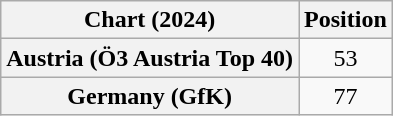<table class="wikitable sortable plainrowheaders" style="text-align:center">
<tr>
<th>Chart (2024)</th>
<th>Position</th>
</tr>
<tr>
<th scope="row">Austria (Ö3 Austria Top 40)</th>
<td>53</td>
</tr>
<tr>
<th scope="row">Germany (GfK)</th>
<td>77</td>
</tr>
</table>
